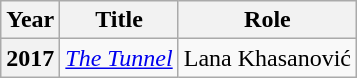<table class="wikitable sortable">
<tr>
<th scope="col">Year</th>
<th scope="col">Title</th>
<th scope="col">Role</th>
</tr>
<tr>
<th scope="row">2017</th>
<td><em><a href='#'>The Tunnel</a></em></td>
<td>Lana Khasanović</td>
</tr>
</table>
